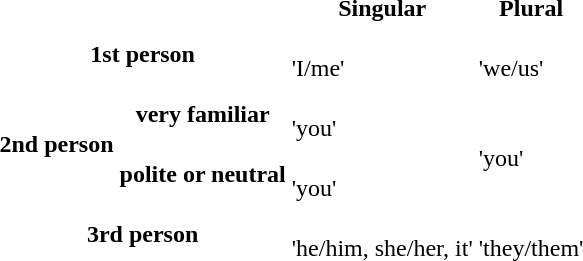<table>
<tr>
<th colspan="2"></th>
<th>Singular</th>
<th>Plural</th>
</tr>
<tr>
<th colspan="2">1st person</th>
<td><br> 'I/me'</td>
<td><br> 'we/us'</td>
</tr>
<tr>
<th rowspan="2">2nd person</th>
<th>very familiar</th>
<td><br> 'you'</td>
<td rowspan="2"><br> 'you'</td>
</tr>
<tr>
<th>polite or neutral</th>
<td><br> 'you'</td>
</tr>
<tr>
<th colspan="2">3rd person</th>
<td><br> 'he/him, she/her, it'</td>
<td><br> 'they/them'</td>
</tr>
</table>
